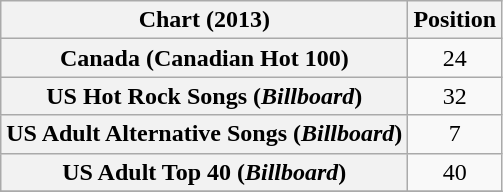<table class="wikitable plainrowheaders sortable" style="text-align:center;">
<tr>
<th>Chart (2013)</th>
<th>Position</th>
</tr>
<tr>
<th scope="row">Canada (Canadian Hot 100)</th>
<td style="text-align:center;">24</td>
</tr>
<tr>
<th scope="row">US Hot Rock Songs (<em>Billboard</em>)</th>
<td style="text-align:center;">32</td>
</tr>
<tr>
<th scope="row">US Adult Alternative Songs (<em>Billboard</em>)</th>
<td style="text-align:center;">7</td>
</tr>
<tr>
<th scope="row">US Adult Top 40 (<em>Billboard</em>)</th>
<td style="text-align:center;">40</td>
</tr>
<tr>
</tr>
</table>
